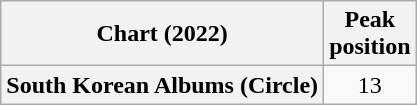<table class="wikitable plainrowheaders" style="text-align:center">
<tr>
<th scope="col">Chart (2022)</th>
<th scope="col">Peak<br>position</th>
</tr>
<tr>
<th scope="row">South Korean Albums (Circle)</th>
<td>13</td>
</tr>
</table>
